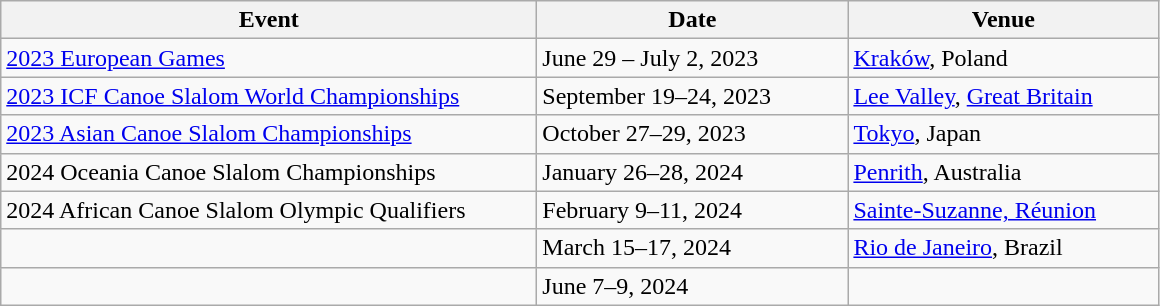<table class=wikitable>
<tr>
<th width=350>Event</th>
<th width=200>Date</th>
<th width=200>Venue</th>
</tr>
<tr>
<td><a href='#'>2023 European Games</a></td>
<td>June 29 – July 2, 2023</td>
<td> <a href='#'>Kraków</a>, Poland</td>
</tr>
<tr>
<td><a href='#'>2023 ICF Canoe Slalom World Championships</a></td>
<td>September 19–24, 2023</td>
<td> <a href='#'>Lee Valley</a>, <a href='#'>Great Britain</a></td>
</tr>
<tr>
<td><a href='#'>2023 Asian Canoe Slalom Championships</a></td>
<td>October 27–29, 2023</td>
<td> <a href='#'>Tokyo</a>, Japan</td>
</tr>
<tr>
<td>2024 Oceania Canoe Slalom Championships</td>
<td>January 26–28, 2024</td>
<td> <a href='#'>Penrith</a>, Australia</td>
</tr>
<tr>
<td>2024 African Canoe Slalom Olympic Qualifiers</td>
<td>February 9–11, 2024</td>
<td> <a href='#'>Sainte-Suzanne, Réunion</a></td>
</tr>
<tr>
<td></td>
<td>March 15–17, 2024</td>
<td> <a href='#'>Rio de Janeiro</a>, Brazil</td>
</tr>
<tr>
<td></td>
<td>June 7–9, 2024</td>
<td></td>
</tr>
</table>
